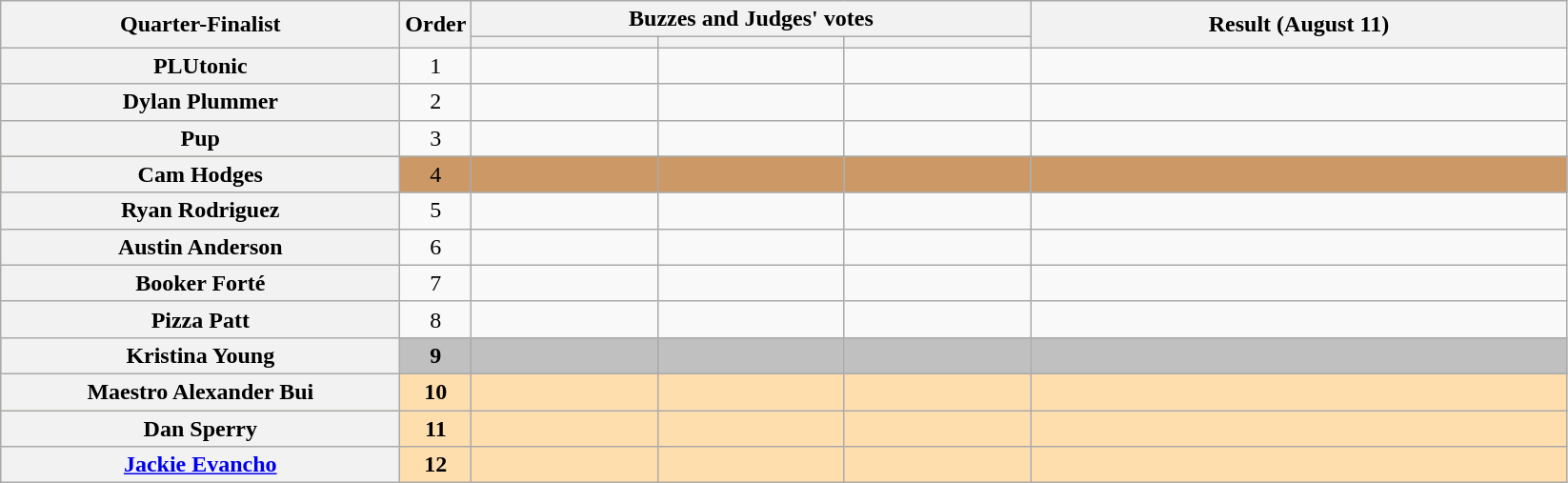<table class="wikitable plainrowheaders sortable" style="text-align:center;">
<tr>
<th scope="col" rowspan="2" class="unsortable" style="width:17em;">Quarter-Finalist</th>
<th scope="col" rowspan="2" style="width:1em;">Order</th>
<th scope="col" colspan="3" class="unsortable" style="width:24em;">Buzzes and Judges' votes</th>
<th scope="col" rowspan="2" style="width:23em;">Result (August 11)</th>
</tr>
<tr>
<th scope="col" class="unsortable" style="width:6em;"></th>
<th scope="col" class="unsortable" style="width:6em;"></th>
<th scope="col" class="unsortable" style="width:6em;"></th>
</tr>
<tr>
<th scope="row">PLUtonic</th>
<td>1</td>
<td style="text-align:center;"></td>
<td style="text-align:center;"></td>
<td style="text-align:center;"></td>
<td></td>
</tr>
<tr>
<th scope="row">Dylan Plummer</th>
<td>2</td>
<td style="text-align:center;"></td>
<td style="text-align:center;"></td>
<td style="text-align:center;"></td>
<td></td>
</tr>
<tr>
<th scope="row">Pup</th>
<td>3</td>
<td style="text-align:center;"></td>
<td style="text-align:center;"></td>
<td style="text-align:center;"></td>
<td></td>
</tr>
<tr style="background:#c96;">
<th scope="row">Cam Hodges</th>
<td>4</td>
<td style="text-align:center;"></td>
<td style="text-align:center;"></td>
<td style="text-align:center;"></td>
<td></td>
</tr>
<tr>
<th scope="row">Ryan Rodriguez</th>
<td>5</td>
<td style="text-align:center;"></td>
<td style="text-align:center;"></td>
<td style="text-align:center;"></td>
<td></td>
</tr>
<tr>
<th scope="row">Austin Anderson</th>
<td>6</td>
<td style="text-align:center;"></td>
<td style="text-align:center;"></td>
<td style="text-align:center;"></td>
<td></td>
</tr>
<tr>
<th scope="row">Booker Forté</th>
<td>7</td>
<td style="text-align:center;"></td>
<td style="text-align:center;"></td>
<td style="text-align:center;"></td>
<td></td>
</tr>
<tr>
<th scope="row">Pizza Patt</th>
<td>8</td>
<td style="text-align:center;"></td>
<td style="text-align:center;"></td>
<td style="text-align:center;"></td>
<td></td>
</tr>
<tr style="background:silver;">
<th scope="row"><strong>Kristina Young</strong></th>
<td><strong>9</strong></td>
<td style="text-align:center;"></td>
<td style="text-align:center;"></td>
<td style="text-align:center;"></td>
<td><strong></strong></td>
</tr>
<tr style="background:NavajoWhite;">
<th scope="row"><strong>Maestro Alexander Bui</strong></th>
<td><strong>10</strong></td>
<td style="text-align:center;"></td>
<td style="text-align:center;"></td>
<td style="text-align:center;"></td>
<td><strong></strong></td>
</tr>
<tr style="background:NavajoWhite;">
<th scope="row"><strong>Dan Sperry</strong></th>
<td><strong>11</strong></td>
<td style="text-align:center;"></td>
<td style="text-align:center;"></td>
<td style="text-align:center;"></td>
<td><strong></strong></td>
</tr>
<tr style="background:NavajoWhite;">
<th scope="row"><strong><a href='#'>Jackie Evancho</a></strong></th>
<td><strong>12</strong></td>
<td style="text-align:center;"></td>
<td style="text-align:center;"></td>
<td style="text-align:center;"></td>
<td><strong></strong></td>
</tr>
</table>
